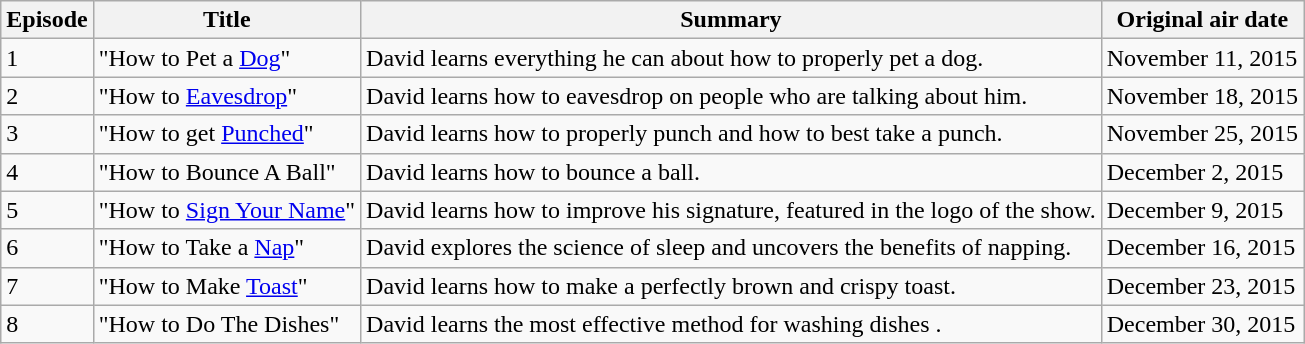<table class="wikitable">
<tr>
<th>Episode</th>
<th>Title</th>
<th>Summary</th>
<th>Original air date</th>
</tr>
<tr>
<td>1</td>
<td>"How to Pet a <a href='#'>Dog</a>"</td>
<td>David learns everything he can about how to properly pet a dog.</td>
<td>November 11, 2015</td>
</tr>
<tr>
<td>2</td>
<td>"How to <a href='#'>Eavesdrop</a>"</td>
<td>David learns how to eavesdrop on people who are talking about him.</td>
<td>November 18, 2015</td>
</tr>
<tr>
<td>3</td>
<td>"How to get <a href='#'>Punched</a>"</td>
<td>David learns how to properly punch and how to best take a punch.</td>
<td>November 25, 2015</td>
</tr>
<tr>
<td>4</td>
<td>"How to Bounce A Ball"</td>
<td>David learns how to bounce a ball.</td>
<td>December 2, 2015</td>
</tr>
<tr>
<td>5</td>
<td>"How to <a href='#'>Sign Your Name</a>"</td>
<td>David learns how to improve his signature, featured in the logo of the show.</td>
<td>December 9, 2015</td>
</tr>
<tr>
<td>6</td>
<td>"How to Take a <a href='#'>Nap</a>"</td>
<td>David explores the science of sleep and uncovers the benefits of napping.</td>
<td>December 16, 2015</td>
</tr>
<tr>
<td>7</td>
<td>"How to Make <a href='#'>Toast</a>"</td>
<td>David learns how to make a perfectly brown and crispy toast.</td>
<td>December 23, 2015</td>
</tr>
<tr>
<td>8</td>
<td>"How to Do The Dishes"</td>
<td>David learns the most effective method for washing dishes .</td>
<td>December 30, 2015</td>
</tr>
</table>
